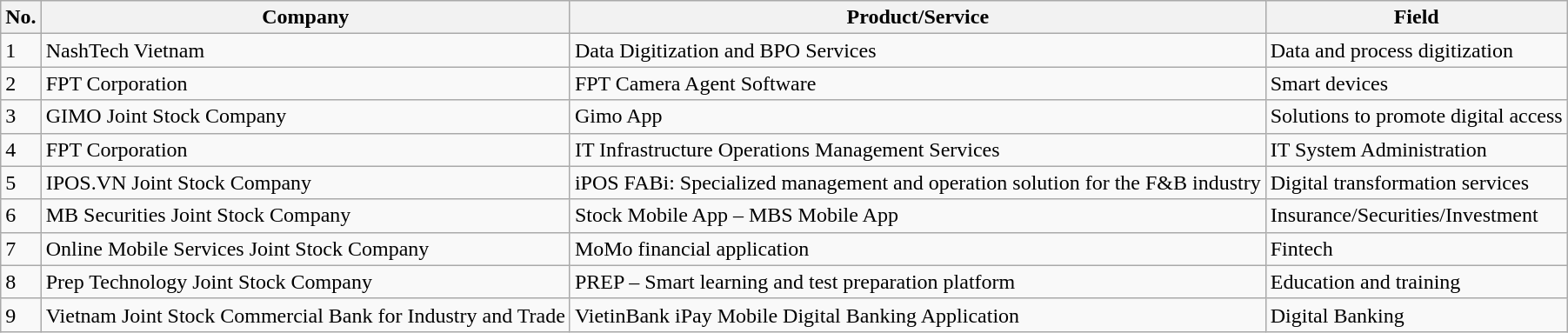<table class="wikitable sortable mw-collapsible mw-collapsed">
<tr>
<th>No.</th>
<th>Company</th>
<th>Product/Service</th>
<th>Field</th>
</tr>
<tr>
<td>1</td>
<td>NashTech Vietnam</td>
<td>Data Digitization and BPO Services</td>
<td>Data and process digitization</td>
</tr>
<tr>
<td>2</td>
<td>FPT Corporation</td>
<td>FPT Camera Agent Software</td>
<td>Smart devices</td>
</tr>
<tr>
<td>3</td>
<td>GIMO Joint Stock Company</td>
<td>Gimo App</td>
<td>Solutions to promote digital access</td>
</tr>
<tr>
<td>4</td>
<td>FPT Corporation</td>
<td>IT Infrastructure Operations Management Services</td>
<td>IT System Administration</td>
</tr>
<tr>
<td>5</td>
<td>IPOS.VN Joint Stock Company</td>
<td>iPOS FABi: Specialized management and operation solution for the F&B industry</td>
<td>Digital transformation services</td>
</tr>
<tr>
<td>6</td>
<td>MB Securities Joint Stock Company</td>
<td>Stock Mobile App – MBS Mobile App</td>
<td>Insurance/Securities/Investment</td>
</tr>
<tr>
<td>7</td>
<td>Online Mobile Services Joint Stock Company</td>
<td>MoMo financial application</td>
<td>Fintech</td>
</tr>
<tr>
<td>8</td>
<td>Prep Technology Joint Stock Company</td>
<td>PREP – Smart learning and test preparation platform</td>
<td>Education and training</td>
</tr>
<tr>
<td>9</td>
<td>Vietnam Joint Stock Commercial Bank for Industry and Trade</td>
<td>VietinBank iPay Mobile Digital Banking Application</td>
<td>Digital Banking</td>
</tr>
</table>
